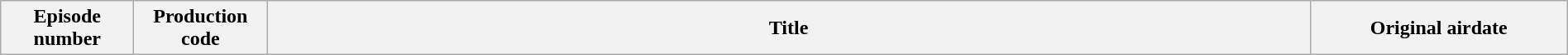<table class="wikitable plainrowheaders" style="width:100%; margin:auto; background:#FFFFFF;">
<tr>
<th width="100">Episode number</th>
<th width="100">Production code</th>
<th>Title</th>
<th width="200">Original airdate<br>








</th>
</tr>
</table>
